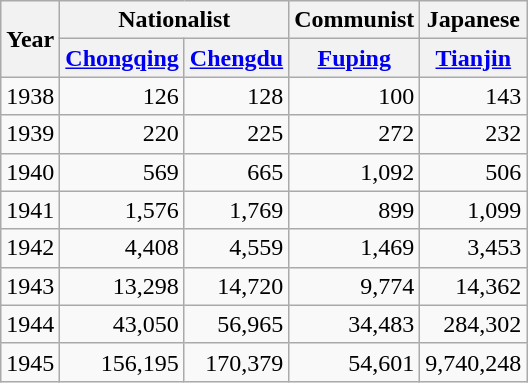<table class="wikitable" style="text-align:right">
<tr>
<th rowspan="2">Year</th>
<th colspan="2">Nationalist</th>
<th>Communist</th>
<th>Japanese</th>
</tr>
<tr>
<th><a href='#'>Chongqing</a></th>
<th><a href='#'>Chengdu</a></th>
<th><a href='#'>Fuping</a></th>
<th><a href='#'>Tianjin</a></th>
</tr>
<tr>
<td>1938</td>
<td>126</td>
<td>128</td>
<td>100</td>
<td>143</td>
</tr>
<tr>
<td>1939</td>
<td>220</td>
<td>225</td>
<td>272</td>
<td>232</td>
</tr>
<tr>
<td>1940</td>
<td>569</td>
<td>665</td>
<td>1,092</td>
<td>506</td>
</tr>
<tr>
<td>1941</td>
<td>1,576</td>
<td>1,769</td>
<td>899</td>
<td>1,099</td>
</tr>
<tr>
<td>1942</td>
<td>4,408</td>
<td>4,559</td>
<td>1,469</td>
<td>3,453</td>
</tr>
<tr>
<td>1943</td>
<td>13,298</td>
<td>14,720</td>
<td>9,774</td>
<td>14,362</td>
</tr>
<tr>
<td>1944</td>
<td>43,050</td>
<td>56,965</td>
<td>34,483</td>
<td>284,302</td>
</tr>
<tr>
<td>1945</td>
<td>156,195</td>
<td>170,379</td>
<td>54,601</td>
<td>9,740,248</td>
</tr>
</table>
